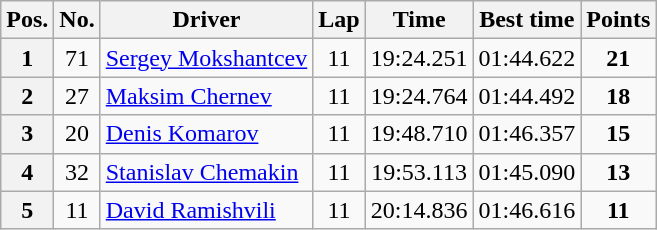<table class="wikitable" style="font-size: 100%;">
<tr>
<th>Pos.</th>
<th>No.</th>
<th>Driver</th>
<th>Lap</th>
<th>Time</th>
<th>Best time</th>
<th>Points</th>
</tr>
<tr>
<th align="center"><strong>1</strong></th>
<td align="center">71</td>
<td><a href='#'>Sergey Mokshantcev</a></td>
<td align="center">11</td>
<td align="center">19:24.251</td>
<td align="center">01:44.622</td>
<td align="center"><strong>21</strong></td>
</tr>
<tr>
<th align="center"><strong>2</strong></th>
<td align="center">27</td>
<td><a href='#'>Maksim Chernev</a></td>
<td align="center">11</td>
<td align="center">19:24.764</td>
<td align="center">01:44.492</td>
<td align="center"><strong>18</strong></td>
</tr>
<tr>
<th align="center"><strong>3</strong></th>
<td align="center">20</td>
<td><a href='#'>Denis Komarov</a></td>
<td align="center">11</td>
<td align="center">19:48.710</td>
<td align="center">01:46.357</td>
<td align="center"><strong>15</strong></td>
</tr>
<tr>
<th align="center"><strong>4</strong></th>
<td align="center">32</td>
<td><a href='#'>Stanislav Chemakin</a></td>
<td align="center">11</td>
<td align="center">19:53.113</td>
<td align="center">01:45.090</td>
<td align="center"><strong>13</strong></td>
</tr>
<tr>
<th align="center"><strong>5</strong></th>
<td align="center">11</td>
<td><a href='#'>David Ramishvili</a></td>
<td align="center">11</td>
<td align="center">20:14.836</td>
<td align="center">01:46.616</td>
<td align="center"><strong>11</strong></td>
</tr>
</table>
